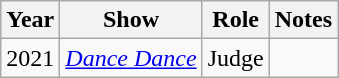<table class="wikitable">
<tr>
<th>Year</th>
<th>Show</th>
<th>Role</th>
<th>Notes</th>
</tr>
<tr>
<td>2021</td>
<td><a href='#'><em>Dance Dance</em></a></td>
<td>Judge</td>
<td></td>
</tr>
</table>
